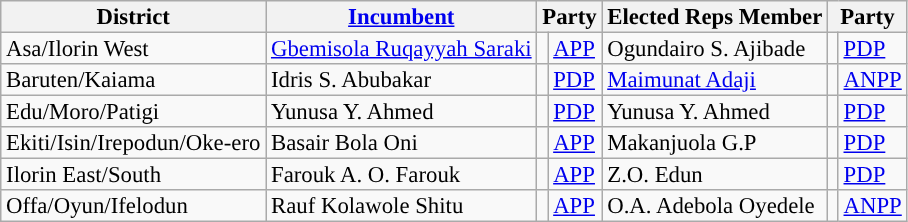<table class="sortable wikitable" style="font-size:95%;line-height:14px;">
<tr>
<th class="unsortable">District</th>
<th class="unsortable"><a href='#'>Incumbent</a></th>
<th colspan="2">Party</th>
<th class="unsortable">Elected Reps Member</th>
<th colspan="2">Party</th>
</tr>
<tr>
<td>Asa/Ilorin West</td>
<td><a href='#'>Gbemisola Ruqayyah Saraki</a></td>
<td style="background:;"></td>
<td><a href='#'>APP</a></td>
<td>Ogundairo S. Ajibade</td>
<td style="background:"></td>
<td><a href='#'>PDP</a></td>
</tr>
<tr>
<td>Baruten/Kaiama</td>
<td>Idris S. Abubakar</td>
<td style="background:"></td>
<td><a href='#'>PDP</a></td>
<td><a href='#'>Maimunat Adaji</a></td>
<td style="background:"></td>
<td><a href='#'>ANPP</a></td>
</tr>
<tr>
<td>Edu/Moro/Patigi</td>
<td>Yunusa Y. Ahmed</td>
<td style="background:"></td>
<td><a href='#'>PDP</a></td>
<td>Yunusa Y. Ahmed</td>
<td style="background:"></td>
<td><a href='#'>PDP</a></td>
</tr>
<tr>
<td>Ekiti/Isin/Irepodun/Oke-ero</td>
<td>Basair Bola Oni</td>
<td style="background:;"></td>
<td><a href='#'>APP</a></td>
<td>Makanjuola G.P</td>
<td style="background:"></td>
<td><a href='#'>PDP</a></td>
</tr>
<tr>
<td>Ilorin East/South</td>
<td>Farouk A. O. Farouk</td>
<td style="background:;"></td>
<td><a href='#'>APP</a></td>
<td>Z.O. Edun</td>
<td style="background:"></td>
<td><a href='#'>PDP</a></td>
</tr>
<tr>
<td>Offa/Oyun/Ifelodun</td>
<td>Rauf Kolawole Shitu</td>
<td style="background:;"></td>
<td><a href='#'>APP</a></td>
<td>O.A. Adebola Oyedele</td>
<td style="background:"></td>
<td><a href='#'>ANPP</a></td>
</tr>
</table>
